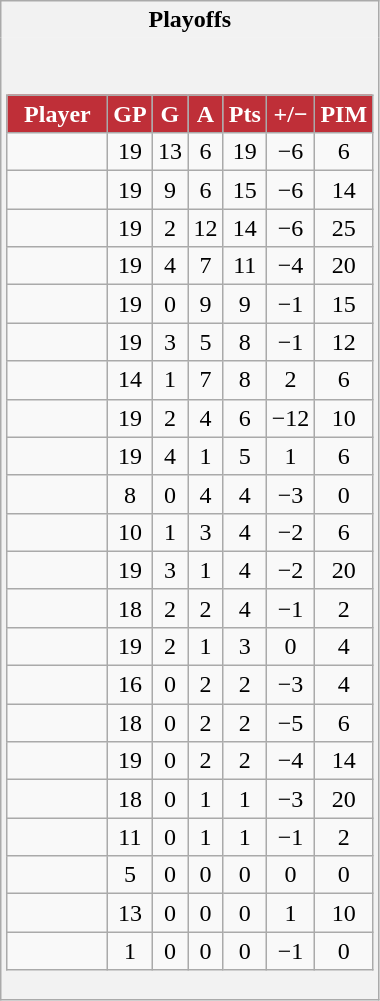<table class="wikitable">
<tr>
<th style="border: 0;">Playoffs</th>
</tr>
<tr>
<td style="background: #f2f2f2; border: 0; text-align: center;"><br><table class="wikitable sortable" style="width:100%;">
<tr align=center>
<th style="background:#bf2f38; color:#fff; width:40%;">Player</th>
<th style="background:#bf2f38; color:#fff; width:10%;">GP</th>
<th style="background:#bf2f38; color:#fff; width:10%;">G</th>
<th style="background:#bf2f38; color:#fff; width:10%;">A</th>
<th style="background:#bf2f38; color:#fff; width:10%;">Pts</th>
<th style="background:#bf2f38; color:#fff; width:10%;">+/−</th>
<th style="background:#bf2f38; color:#fff; width:10%;">PIM</th>
</tr>
<tr align=center>
<td></td>
<td>19</td>
<td>13</td>
<td>6</td>
<td>19</td>
<td>−6</td>
<td>6</td>
</tr>
<tr align=center>
<td></td>
<td>19</td>
<td>9</td>
<td>6</td>
<td>15</td>
<td>−6</td>
<td>14</td>
</tr>
<tr align=center>
<td></td>
<td>19</td>
<td>2</td>
<td>12</td>
<td>14</td>
<td>−6</td>
<td>25</td>
</tr>
<tr align=center>
<td></td>
<td>19</td>
<td>4</td>
<td>7</td>
<td>11</td>
<td>−4</td>
<td>20</td>
</tr>
<tr align=center>
<td></td>
<td>19</td>
<td>0</td>
<td>9</td>
<td>9</td>
<td>−1</td>
<td>15</td>
</tr>
<tr align=center>
<td></td>
<td>19</td>
<td>3</td>
<td>5</td>
<td>8</td>
<td>−1</td>
<td>12</td>
</tr>
<tr align=center>
<td></td>
<td>14</td>
<td>1</td>
<td>7</td>
<td>8</td>
<td>2</td>
<td>6</td>
</tr>
<tr align=center>
<td></td>
<td>19</td>
<td>2</td>
<td>4</td>
<td>6</td>
<td>−12</td>
<td>10</td>
</tr>
<tr align=center>
<td></td>
<td>19</td>
<td>4</td>
<td>1</td>
<td>5</td>
<td>1</td>
<td>6</td>
</tr>
<tr align=center>
<td></td>
<td>8</td>
<td>0</td>
<td>4</td>
<td>4</td>
<td>−3</td>
<td>0</td>
</tr>
<tr align=center>
<td></td>
<td>10</td>
<td>1</td>
<td>3</td>
<td>4</td>
<td>−2</td>
<td>6</td>
</tr>
<tr align=center>
<td></td>
<td>19</td>
<td>3</td>
<td>1</td>
<td>4</td>
<td>−2</td>
<td>20</td>
</tr>
<tr align=center>
<td></td>
<td>18</td>
<td>2</td>
<td>2</td>
<td>4</td>
<td>−1</td>
<td>2</td>
</tr>
<tr align=center>
<td></td>
<td>19</td>
<td>2</td>
<td>1</td>
<td>3</td>
<td>0</td>
<td>4</td>
</tr>
<tr align=center>
<td></td>
<td>16</td>
<td>0</td>
<td>2</td>
<td>2</td>
<td>−3</td>
<td>4</td>
</tr>
<tr align=center>
<td></td>
<td>18</td>
<td>0</td>
<td>2</td>
<td>2</td>
<td>−5</td>
<td>6</td>
</tr>
<tr align=center>
<td></td>
<td>19</td>
<td>0</td>
<td>2</td>
<td>2</td>
<td>−4</td>
<td>14</td>
</tr>
<tr align=center>
<td></td>
<td>18</td>
<td>0</td>
<td>1</td>
<td>1</td>
<td>−3</td>
<td>20</td>
</tr>
<tr align=center>
<td></td>
<td>11</td>
<td>0</td>
<td>1</td>
<td>1</td>
<td>−1</td>
<td>2</td>
</tr>
<tr align=center>
<td></td>
<td>5</td>
<td>0</td>
<td>0</td>
<td>0</td>
<td>0</td>
<td>0</td>
</tr>
<tr align=center>
<td></td>
<td>13</td>
<td>0</td>
<td>0</td>
<td>0</td>
<td>1</td>
<td>10</td>
</tr>
<tr align=center>
<td></td>
<td>1</td>
<td>0</td>
<td>0</td>
<td>0</td>
<td>−1</td>
<td>0</td>
</tr>
</table>
</td>
</tr>
</table>
